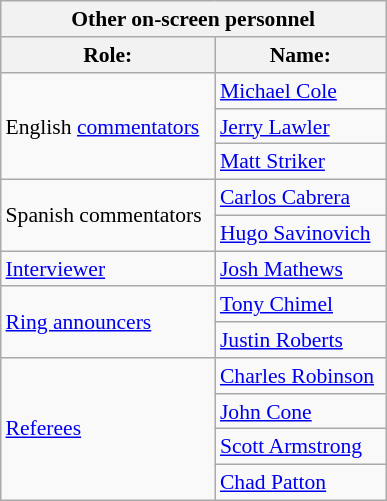<table align="right" class="wikitable" style="border:1px; font-size:90%; margin-left:1em;">
<tr>
<th colspan=2 width=250>Other on-screen personnel</th>
</tr>
<tr>
<th>Role:</th>
<th>Name:</th>
</tr>
<tr>
<td rowspan=3>English <a href='#'>commentators</a></td>
<td><a href='#'>Michael Cole</a></td>
</tr>
<tr>
<td><a href='#'>Jerry Lawler</a></td>
</tr>
<tr>
<td><a href='#'>Matt Striker</a></td>
</tr>
<tr>
<td rowspan=2>Spanish commentators</td>
<td><a href='#'>Carlos Cabrera</a></td>
</tr>
<tr>
<td><a href='#'>Hugo Savinovich</a></td>
</tr>
<tr>
<td><a href='#'>Interviewer</a></td>
<td><a href='#'>Josh Mathews</a></td>
</tr>
<tr>
<td rowspan=2><a href='#'>Ring announcers</a></td>
<td><a href='#'>Tony Chimel</a></td>
</tr>
<tr>
<td><a href='#'>Justin Roberts</a></td>
</tr>
<tr>
<td rowspan=4><a href='#'>Referees</a></td>
<td><a href='#'>Charles Robinson</a></td>
</tr>
<tr>
<td><a href='#'>John Cone</a></td>
</tr>
<tr>
<td><a href='#'>Scott Armstrong</a></td>
</tr>
<tr>
<td><a href='#'>Chad Patton</a></td>
</tr>
</table>
